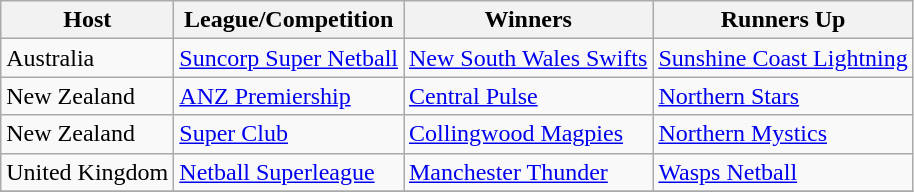<table class="wikitable collapsible">
<tr>
<th>Host</th>
<th>League/Competition</th>
<th>Winners</th>
<th>Runners Up</th>
</tr>
<tr>
<td>Australia</td>
<td><a href='#'>Suncorp Super Netball</a></td>
<td><a href='#'>New South Wales Swifts</a></td>
<td><a href='#'>Sunshine Coast Lightning</a></td>
</tr>
<tr>
<td>New Zealand</td>
<td><a href='#'>ANZ Premiership</a></td>
<td><a href='#'>Central Pulse</a></td>
<td><a href='#'>Northern Stars</a></td>
</tr>
<tr>
<td>New Zealand</td>
<td><a href='#'>Super Club</a></td>
<td><a href='#'>Collingwood Magpies</a></td>
<td><a href='#'>Northern Mystics</a></td>
</tr>
<tr>
<td>United Kingdom</td>
<td><a href='#'>Netball Superleague</a></td>
<td><a href='#'>Manchester Thunder</a></td>
<td><a href='#'>Wasps Netball</a></td>
</tr>
<tr>
</tr>
</table>
